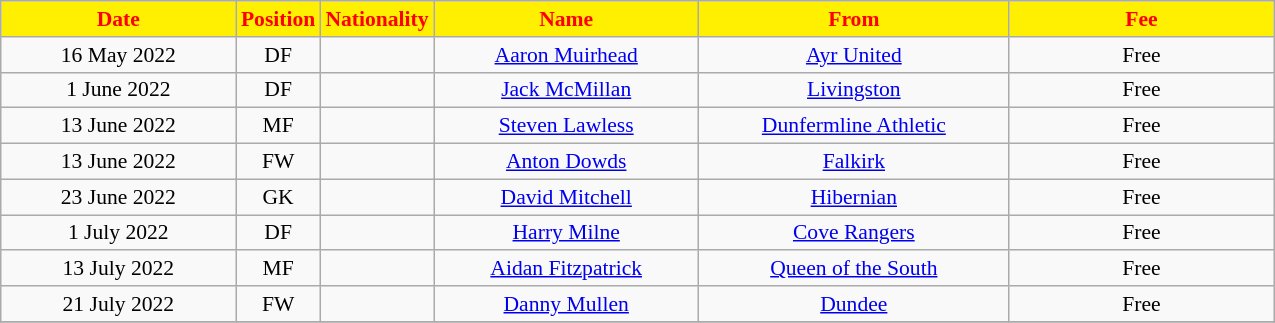<table class="wikitable"  style="text-align:center; font-size:90%; ">
<tr>
<th style="background:#FFEF00; color:red; width:150px;">Date</th>
<th style="background:#FFEF00; color:red; width:45px;">Position</th>
<th style="background:#FFEF00; color:red; width:45px;">Nationality</th>
<th style="background:#FFEF00; color:red; width:170px;">Name</th>
<th style="background:#FFEF00; color:red; width:200px;">From</th>
<th style="background:#FFEF00; color:red; width:170px;">Fee</th>
</tr>
<tr>
<td>16 May 2022</td>
<td>DF</td>
<td></td>
<td><a href='#'>Aaron Muirhead</a></td>
<td><a href='#'>Ayr United</a></td>
<td>Free</td>
</tr>
<tr>
<td>1 June 2022</td>
<td>DF</td>
<td></td>
<td><a href='#'>Jack McMillan</a></td>
<td><a href='#'>Livingston</a></td>
<td>Free</td>
</tr>
<tr>
<td>13 June 2022</td>
<td>MF</td>
<td></td>
<td><a href='#'>Steven Lawless</a></td>
<td><a href='#'>Dunfermline Athletic</a></td>
<td>Free</td>
</tr>
<tr>
<td>13 June 2022</td>
<td>FW</td>
<td></td>
<td><a href='#'>Anton Dowds</a></td>
<td><a href='#'>Falkirk</a></td>
<td>Free</td>
</tr>
<tr>
<td>23 June 2022</td>
<td>GK</td>
<td></td>
<td><a href='#'>David Mitchell</a></td>
<td><a href='#'>Hibernian</a></td>
<td>Free</td>
</tr>
<tr>
<td>1 July 2022</td>
<td>DF</td>
<td></td>
<td><a href='#'>Harry Milne</a></td>
<td><a href='#'>Cove Rangers</a></td>
<td>Free</td>
</tr>
<tr>
<td>13 July 2022</td>
<td>MF</td>
<td></td>
<td><a href='#'>Aidan Fitzpatrick</a></td>
<td><a href='#'>Queen of the South</a></td>
<td>Free</td>
</tr>
<tr>
<td>21 July 2022</td>
<td>FW</td>
<td></td>
<td><a href='#'>Danny Mullen</a></td>
<td><a href='#'>Dundee</a></td>
<td>Free</td>
</tr>
<tr>
</tr>
</table>
